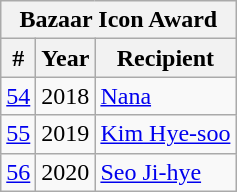<table class="wikitable collapsible collapsed">
<tr>
<th colspan="3">Bazaar Icon Award</th>
</tr>
<tr>
<th>#</th>
<th>Year</th>
<th>Recipient</th>
</tr>
<tr>
<td><a href='#'>54</a></td>
<td>2018</td>
<td><a href='#'>Nana</a></td>
</tr>
<tr>
<td><a href='#'>55</a></td>
<td>2019</td>
<td><a href='#'>Kim Hye-soo</a></td>
</tr>
<tr>
<td><a href='#'>56</a></td>
<td>2020</td>
<td><a href='#'>Seo Ji-hye</a></td>
</tr>
</table>
